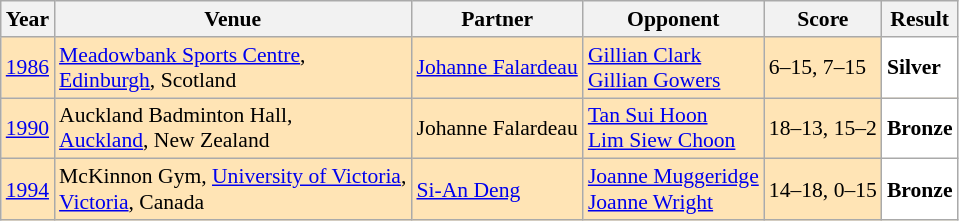<table class="sortable wikitable" style="font-size: 90%;">
<tr>
<th>Year</th>
<th>Venue</th>
<th>Partner</th>
<th>Opponent</th>
<th>Score</th>
<th>Result</th>
</tr>
<tr style="background:#FFE4B5">
<td align="center"><a href='#'>1986</a></td>
<td align="left"><a href='#'>Meadowbank Sports Centre</a>,<br><a href='#'>Edinburgh</a>, Scotland</td>
<td align="left"> <a href='#'>Johanne Falardeau</a></td>
<td align="left"> <a href='#'>Gillian Clark</a> <br>  <a href='#'>Gillian Gowers</a></td>
<td align="left">6–15, 7–15</td>
<td style="text-align:left; background:white"> <strong>Silver</strong></td>
</tr>
<tr style="background:#FFE4B5">
<td align="center"><a href='#'>1990</a></td>
<td align="left">Auckland Badminton Hall,<br><a href='#'>Auckland</a>, New Zealand</td>
<td align="left"> Johanne Falardeau</td>
<td align="left"> <a href='#'>Tan Sui Hoon</a> <br>  <a href='#'>Lim Siew Choon</a></td>
<td align="left">18–13, 15–2</td>
<td style="text-align:left; background:white"> <strong>Bronze</strong></td>
</tr>
<tr style="background:#FFE4B5">
<td align="center"><a href='#'>1994</a></td>
<td align="left">McKinnon Gym, <a href='#'>University of Victoria</a>,<br> <a href='#'>Victoria</a>, Canada</td>
<td align="left"> <a href='#'>Si-An Deng</a></td>
<td align="left"> <a href='#'>Joanne Muggeridge</a> <br>  <a href='#'>Joanne Wright</a></td>
<td align="left">14–18, 0–15</td>
<td style="text-align:left; background:white"> <strong>Bronze</strong></td>
</tr>
</table>
